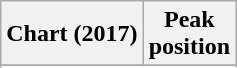<table class="wikitable sortable plainrowheaders" style="text-align:center">
<tr>
<th scope="col">Chart (2017)</th>
<th scope="col">Peak<br> position</th>
</tr>
<tr>
</tr>
<tr>
</tr>
<tr>
</tr>
<tr>
</tr>
</table>
